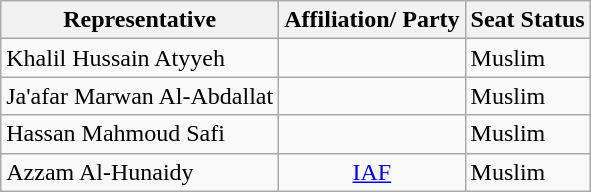<table class="wikitable">
<tr>
<th>Representative</th>
<th>Affiliation/ Party</th>
<th>Seat Status</th>
</tr>
<tr>
<td>Khalil Hussain Atyyeh</td>
<td></td>
<td>Muslim</td>
</tr>
<tr>
<td>Ja'afar Marwan Al-Abdallat</td>
<td></td>
<td>Muslim</td>
</tr>
<tr>
<td>Hassan Mahmoud Safi</td>
<td></td>
<td>Muslim</td>
</tr>
<tr>
<td>Azzam Al-Hunaidy</td>
<td align="center"><a href='#'>IAF</a></td>
<td>Muslim</td>
</tr>
</table>
